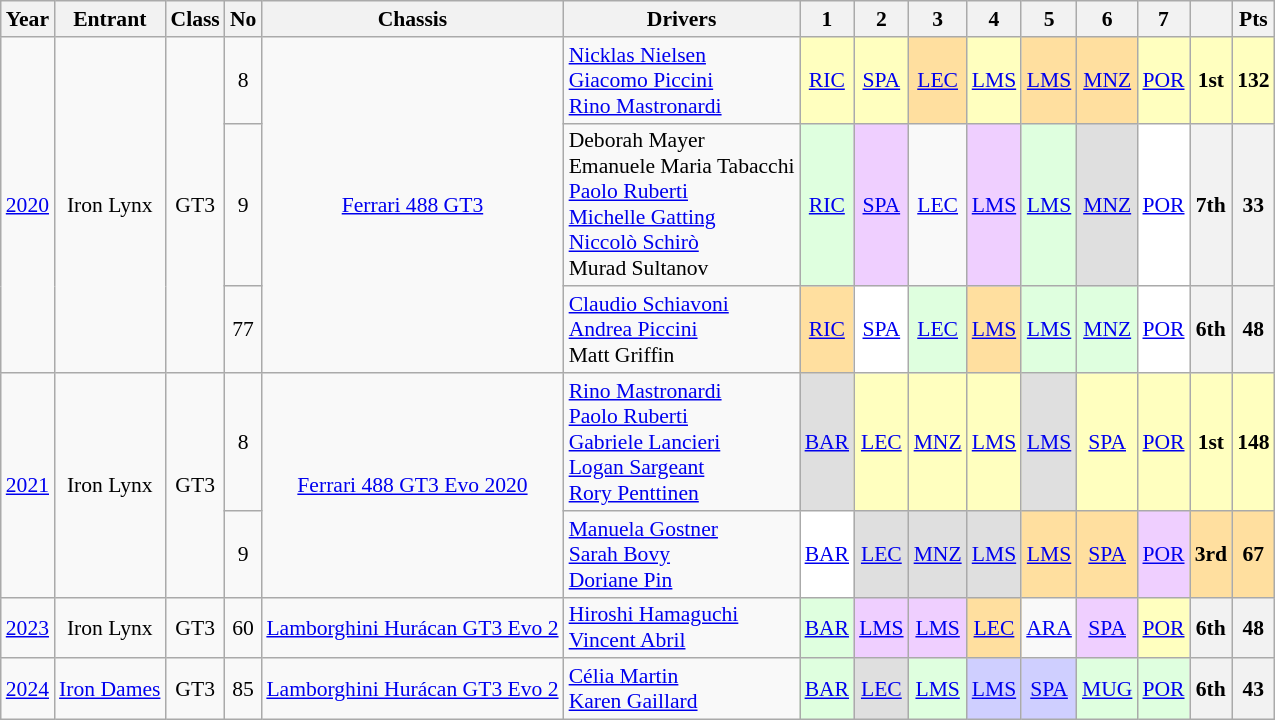<table class="wikitable" style="font-size: 90%; text-align:center">
<tr>
<th>Year</th>
<th>Entrant</th>
<th>Class</th>
<th>No</th>
<th>Chassis</th>
<th>Drivers</th>
<th>1</th>
<th>2</th>
<th>3</th>
<th>4</th>
<th>5</th>
<th>6</th>
<th>7</th>
<th></th>
<th>Pts</th>
</tr>
<tr>
<td rowspan="3"><a href='#'>2020</a></td>
<td rowspan="3"> Iron Lynx</td>
<td rowspan="3">GT3</td>
<td>8</td>
<td rowspan="3"><a href='#'>Ferrari 488 GT3</a></td>
<td align="left"> <a href='#'>Nicklas Nielsen</a><br> <a href='#'>Giacomo Piccini</a><br> <a href='#'>Rino Mastronardi</a></td>
<td style="background:#ffffbf;"><a href='#'>RIC</a><br></td>
<td style="background:#ffffbf;"><a href='#'>SPA</a><br></td>
<td style="background:#FFDF9F;"><a href='#'>LEC</a><br></td>
<td style="background:#ffffbf;"><a href='#'>LMS</a><br></td>
<td style="background:#FFDF9F;"><a href='#'>LMS</a><br></td>
<td style="background:#FFDF9F;"><a href='#'>MNZ</a><br></td>
<td style="background:#ffffbf;"><a href='#'>POR</a><br></td>
<th style="background:#ffffbf;">1st</th>
<th style="background:#ffffbf;">132</th>
</tr>
<tr>
<td>9</td>
<td align="left"> Deborah Mayer<br> Emanuele Maria Tabacchi<br> <a href='#'>Paolo Ruberti</a><br> <a href='#'>Michelle Gatting</a><br> <a href='#'>Niccolò Schirò</a><br> Murad Sultanov</td>
<td style="background:#DFFFDF;"><a href='#'>RIC</a><br></td>
<td style="background:#EFCFFF;"><a href='#'>SPA</a><br></td>
<td style="background:#;"><a href='#'>LEC</a><br></td>
<td style="background:#EFCFFF;"><a href='#'>LMS</a><br></td>
<td style="background:#DFFFDF;"><a href='#'>LMS</a><br></td>
<td style="background:#dfdfdf;"><a href='#'>MNZ</a><br></td>
<td style="background:#ffffff;"><a href='#'>POR</a><br></td>
<th>7th</th>
<th>33</th>
</tr>
<tr>
<td>77</td>
<td align="left"> <a href='#'>Claudio Schiavoni</a><br> <a href='#'>Andrea Piccini</a><br> Matt Griffin</td>
<td style="background:#FFDF9F;"><a href='#'>RIC</a><br></td>
<td style="background:#ffffff;"><a href='#'>SPA</a><br></td>
<td style="background:#DFFFDF;"><a href='#'>LEC</a><br></td>
<td style="background:#FFDF9F;"><a href='#'>LMS</a><br></td>
<td style="background:#DFFFDF;"><a href='#'>LMS</a><br></td>
<td style="background:#DFFFDF;"><a href='#'>MNZ</a><br></td>
<td style="background:#ffffff;"><a href='#'>POR</a><br></td>
<th>6th</th>
<th>48</th>
</tr>
<tr>
<td rowspan="2"><a href='#'>2021</a></td>
<td rowspan="2"> Iron Lynx</td>
<td rowspan="2">GT3</td>
<td>8</td>
<td rowspan="2"><a href='#'>Ferrari 488 GT3 Evo 2020</a></td>
<td align="left"> <a href='#'>Rino Mastronardi</a><br> <a href='#'>Paolo Ruberti</a><br> <a href='#'>Gabriele Lancieri</a><br> <a href='#'>Logan Sargeant</a><br> <a href='#'>Rory Penttinen</a></td>
<td style="background:#dfdfdf;"><a href='#'>BAR</a><br></td>
<td style="background:#ffffbf;"><a href='#'>LEC</a><br></td>
<td style="background:#ffffbf;"><a href='#'>MNZ</a><br></td>
<td style="background:#ffffbf;"><a href='#'>LMS</a><br></td>
<td style="background:#dfdfdf;"><a href='#'>LMS</a><br></td>
<td style="background:#ffffbf;"><a href='#'>SPA</a><br></td>
<td style="background:#ffffbf;"><a href='#'>POR</a><br></td>
<th style="background:#ffffbf;">1st</th>
<th style="background:#ffffbf;">148</th>
</tr>
<tr>
<td>9</td>
<td align="left"> <a href='#'>Manuela Gostner</a><br> <a href='#'>Sarah Bovy</a><br> <a href='#'>Doriane Pin</a></td>
<td style="background:#ffffff;"><a href='#'>BAR</a><br></td>
<td style="background:#dfdfdf;"><a href='#'>LEC</a><br></td>
<td style="background:#dfdfdf;"><a href='#'>MNZ</a><br></td>
<td style="background:#dfdfdf;"><a href='#'>LMS</a><br></td>
<td style="background:#FFDF9F;"><a href='#'>LMS</a><br></td>
<td style="background:#FFDF9F;"><a href='#'>SPA</a><br></td>
<td style="background:#EFCFFF;"><a href='#'>POR</a><br></td>
<th style="background:#FFDF9F;">3rd</th>
<th style="background:#FFDF9F;">67</th>
</tr>
<tr>
<td><a href='#'>2023</a></td>
<td> Iron Lynx</td>
<td>GT3</td>
<td>60</td>
<td><a href='#'>Lamborghini Hurácan GT3 Evo 2</a></td>
<td align="left"> <a href='#'>Hiroshi Hamaguchi</a><br> <a href='#'>Vincent Abril</a></td>
<td style="background:#DFFFDF;"><a href='#'>BAR</a><br></td>
<td style="background:#EFCFFF;"><a href='#'>LMS</a><br></td>
<td style="background:#EFCFFF;"><a href='#'>LMS</a><br></td>
<td style="background:#FFDF9F;"><a href='#'>LEC</a><br></td>
<td style="background:#;"><a href='#'>ARA</a></td>
<td style="background:#EFCFFF;"><a href='#'>SPA</a><br></td>
<td style="background:#ffffbf;"><a href='#'>POR</a><br></td>
<th>6th</th>
<th>48</th>
</tr>
<tr>
<td><a href='#'>2024</a></td>
<td> <a href='#'>Iron Dames</a></td>
<td>GT3</td>
<td>85</td>
<td><a href='#'>Lamborghini Hurácan GT3 Evo 2</a></td>
<td align="left"> <a href='#'>Célia Martin</a><br> <a href='#'>Karen Gaillard</a></td>
<td style="background:#DFFFDF;"><a href='#'>BAR</a><br></td>
<td style="background:#dfdfdf;"><a href='#'>LEC</a><br></td>
<td style="background:#DFFFDF;"><a href='#'>LMS</a><br></td>
<td style="background:#cfcfff;"><a href='#'>LMS</a><br></td>
<td style="background:#cfcfff;"><a href='#'>SPA</a><br></td>
<td style="background:#dfffdf;"><a href='#'>MUG</a><br></td>
<td style="background:#dfffdf;"><a href='#'>POR</a><br></td>
<th>6th</th>
<th>43</th>
</tr>
</table>
